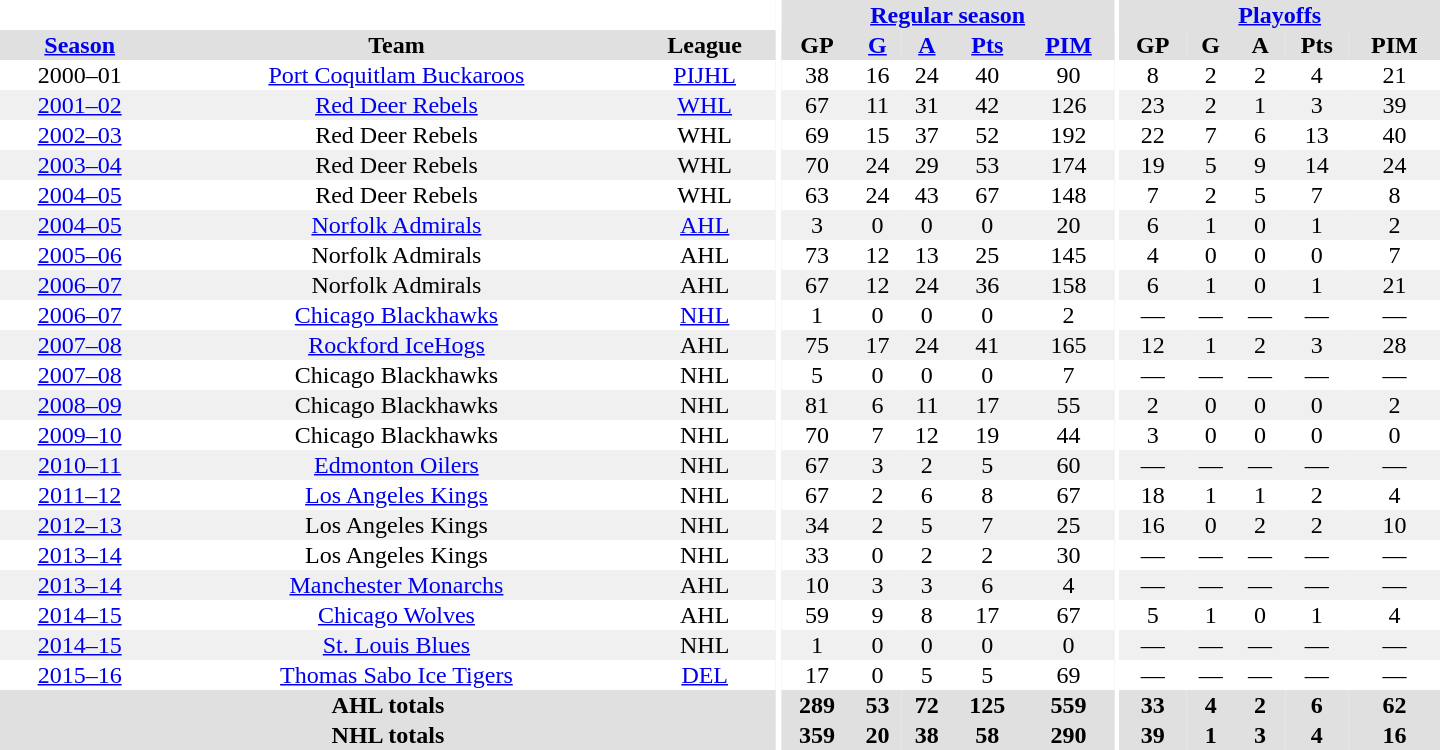<table border="0" cellpadding="1" cellspacing="0" style="text-align:center; width:60em">
<tr bgcolor="#e0e0e0">
<th colspan="3" bgcolor="#ffffff"></th>
<th rowspan="99" bgcolor="#ffffff"></th>
<th colspan="5"><a href='#'>Regular season</a></th>
<th rowspan="99" bgcolor="#ffffff"></th>
<th colspan="5"><a href='#'>Playoffs</a></th>
</tr>
<tr bgcolor="#e0e0e0">
<th><a href='#'>Season</a></th>
<th>Team</th>
<th>League</th>
<th>GP</th>
<th><a href='#'>G</a></th>
<th><a href='#'>A</a></th>
<th><a href='#'>Pts</a></th>
<th><a href='#'>PIM</a></th>
<th>GP</th>
<th>G</th>
<th>A</th>
<th>Pts</th>
<th>PIM</th>
</tr>
<tr>
<td>2000–01</td>
<td><a href='#'>Port Coquitlam Buckaroos</a></td>
<td><a href='#'>PIJHL</a></td>
<td>38</td>
<td>16</td>
<td>24</td>
<td>40</td>
<td>90</td>
<td>8</td>
<td>2</td>
<td>2</td>
<td>4</td>
<td>21</td>
</tr>
<tr bgcolor="#f0f0f0">
<td><a href='#'>2001–02</a></td>
<td><a href='#'>Red Deer Rebels</a></td>
<td><a href='#'>WHL</a></td>
<td>67</td>
<td>11</td>
<td>31</td>
<td>42</td>
<td>126</td>
<td>23</td>
<td>2</td>
<td>1</td>
<td>3</td>
<td>39</td>
</tr>
<tr>
<td><a href='#'>2002–03</a></td>
<td>Red Deer Rebels</td>
<td>WHL</td>
<td>69</td>
<td>15</td>
<td>37</td>
<td>52</td>
<td>192</td>
<td>22</td>
<td>7</td>
<td>6</td>
<td>13</td>
<td>40</td>
</tr>
<tr bgcolor="#f0f0f0">
<td><a href='#'>2003–04</a></td>
<td>Red Deer Rebels</td>
<td>WHL</td>
<td>70</td>
<td>24</td>
<td>29</td>
<td>53</td>
<td>174</td>
<td>19</td>
<td>5</td>
<td>9</td>
<td>14</td>
<td>24</td>
</tr>
<tr>
<td><a href='#'>2004–05</a></td>
<td>Red Deer Rebels</td>
<td>WHL</td>
<td>63</td>
<td>24</td>
<td>43</td>
<td>67</td>
<td>148</td>
<td>7</td>
<td>2</td>
<td>5</td>
<td>7</td>
<td>8</td>
</tr>
<tr bgcolor="#f0f0f0">
<td><a href='#'>2004–05</a></td>
<td><a href='#'>Norfolk Admirals</a></td>
<td><a href='#'>AHL</a></td>
<td>3</td>
<td>0</td>
<td>0</td>
<td>0</td>
<td>20</td>
<td>6</td>
<td>1</td>
<td>0</td>
<td>1</td>
<td>2</td>
</tr>
<tr>
<td><a href='#'>2005–06</a></td>
<td>Norfolk Admirals</td>
<td>AHL</td>
<td>73</td>
<td>12</td>
<td>13</td>
<td>25</td>
<td>145</td>
<td>4</td>
<td>0</td>
<td>0</td>
<td>0</td>
<td>7</td>
</tr>
<tr bgcolor="#f0f0f0">
<td><a href='#'>2006–07</a></td>
<td>Norfolk Admirals</td>
<td>AHL</td>
<td>67</td>
<td>12</td>
<td>24</td>
<td>36</td>
<td>158</td>
<td>6</td>
<td>1</td>
<td>0</td>
<td>1</td>
<td>21</td>
</tr>
<tr>
<td><a href='#'>2006–07</a></td>
<td><a href='#'>Chicago Blackhawks</a></td>
<td><a href='#'>NHL</a></td>
<td>1</td>
<td>0</td>
<td>0</td>
<td>0</td>
<td>2</td>
<td>—</td>
<td>—</td>
<td>—</td>
<td>—</td>
<td>—</td>
</tr>
<tr bgcolor="#f0f0f0">
<td><a href='#'>2007–08</a></td>
<td><a href='#'>Rockford IceHogs</a></td>
<td>AHL</td>
<td>75</td>
<td>17</td>
<td>24</td>
<td>41</td>
<td>165</td>
<td>12</td>
<td>1</td>
<td>2</td>
<td>3</td>
<td>28</td>
</tr>
<tr>
<td><a href='#'>2007–08</a></td>
<td>Chicago Blackhawks</td>
<td>NHL</td>
<td>5</td>
<td>0</td>
<td>0</td>
<td>0</td>
<td>7</td>
<td>—</td>
<td>—</td>
<td>—</td>
<td>—</td>
<td>—</td>
</tr>
<tr bgcolor="#f0f0f0">
<td><a href='#'>2008–09</a></td>
<td>Chicago Blackhawks</td>
<td>NHL</td>
<td>81</td>
<td>6</td>
<td>11</td>
<td>17</td>
<td>55</td>
<td>2</td>
<td>0</td>
<td>0</td>
<td>0</td>
<td>2</td>
</tr>
<tr>
<td><a href='#'>2009–10</a></td>
<td>Chicago Blackhawks</td>
<td>NHL</td>
<td>70</td>
<td>7</td>
<td>12</td>
<td>19</td>
<td>44</td>
<td>3</td>
<td>0</td>
<td>0</td>
<td>0</td>
<td>0</td>
</tr>
<tr bgcolor="#f0f0f0">
<td><a href='#'>2010–11</a></td>
<td><a href='#'>Edmonton Oilers</a></td>
<td>NHL</td>
<td>67</td>
<td>3</td>
<td>2</td>
<td>5</td>
<td>60</td>
<td>—</td>
<td>—</td>
<td>—</td>
<td>—</td>
<td>—</td>
</tr>
<tr>
<td><a href='#'>2011–12</a></td>
<td><a href='#'>Los Angeles Kings</a></td>
<td>NHL</td>
<td>67</td>
<td>2</td>
<td>6</td>
<td>8</td>
<td>67</td>
<td>18</td>
<td>1</td>
<td>1</td>
<td>2</td>
<td>4</td>
</tr>
<tr bgcolor="#f0f0f0">
<td><a href='#'>2012–13</a></td>
<td>Los Angeles Kings</td>
<td>NHL</td>
<td>34</td>
<td>2</td>
<td>5</td>
<td>7</td>
<td>25</td>
<td>16</td>
<td>0</td>
<td>2</td>
<td>2</td>
<td>10</td>
</tr>
<tr>
<td><a href='#'>2013–14</a></td>
<td>Los Angeles Kings</td>
<td>NHL</td>
<td>33</td>
<td>0</td>
<td>2</td>
<td>2</td>
<td>30</td>
<td>—</td>
<td>—</td>
<td>—</td>
<td>—</td>
<td>—</td>
</tr>
<tr bgcolor="#f0f0f0">
<td><a href='#'>2013–14</a></td>
<td><a href='#'>Manchester Monarchs</a></td>
<td>AHL</td>
<td>10</td>
<td>3</td>
<td>3</td>
<td>6</td>
<td>4</td>
<td>—</td>
<td>—</td>
<td>—</td>
<td>—</td>
<td>—</td>
</tr>
<tr>
<td><a href='#'>2014–15</a></td>
<td><a href='#'>Chicago Wolves</a></td>
<td>AHL</td>
<td>59</td>
<td>9</td>
<td>8</td>
<td>17</td>
<td>67</td>
<td>5</td>
<td>1</td>
<td>0</td>
<td>1</td>
<td>4</td>
</tr>
<tr bgcolor="#f0f0f0">
<td><a href='#'>2014–15</a></td>
<td><a href='#'>St. Louis Blues</a></td>
<td>NHL</td>
<td>1</td>
<td>0</td>
<td>0</td>
<td>0</td>
<td>0</td>
<td>—</td>
<td>—</td>
<td>—</td>
<td>—</td>
<td>—</td>
</tr>
<tr>
<td><a href='#'>2015–16</a></td>
<td><a href='#'>Thomas Sabo Ice Tigers</a></td>
<td><a href='#'>DEL</a></td>
<td>17</td>
<td>0</td>
<td>5</td>
<td>5</td>
<td>69</td>
<td>—</td>
<td>—</td>
<td>—</td>
<td>—</td>
<td>—</td>
</tr>
<tr bgcolor="#e0e0e0">
<th colspan="3">AHL totals</th>
<th>289</th>
<th>53</th>
<th>72</th>
<th>125</th>
<th>559</th>
<th>33</th>
<th>4</th>
<th>2</th>
<th>6</th>
<th>62</th>
</tr>
<tr bgcolor="#e0e0e0">
<th colspan="3">NHL totals</th>
<th>359</th>
<th>20</th>
<th>38</th>
<th>58</th>
<th>290</th>
<th>39</th>
<th>1</th>
<th>3</th>
<th>4</th>
<th>16</th>
</tr>
</table>
